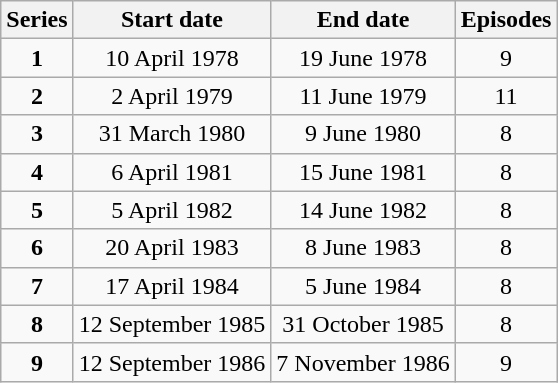<table class="wikitable" style="text-align:center;">
<tr>
<th>Series</th>
<th>Start date</th>
<th>End date</th>
<th>Episodes</th>
</tr>
<tr>
<td><strong>1</strong></td>
<td>10 April 1978</td>
<td>19 June 1978</td>
<td>9</td>
</tr>
<tr>
<td><strong>2</strong></td>
<td>2 April 1979</td>
<td>11 June 1979</td>
<td>11</td>
</tr>
<tr>
<td><strong>3</strong></td>
<td>31 March 1980</td>
<td>9 June 1980</td>
<td>8</td>
</tr>
<tr>
<td><strong>4</strong></td>
<td>6 April 1981</td>
<td>15 June 1981</td>
<td>8</td>
</tr>
<tr>
<td><strong>5</strong></td>
<td>5 April 1982</td>
<td>14 June 1982</td>
<td>8</td>
</tr>
<tr>
<td><strong>6</strong></td>
<td>20 April 1983</td>
<td>8 June 1983</td>
<td>8</td>
</tr>
<tr>
<td><strong>7</strong></td>
<td>17 April 1984</td>
<td>5 June 1984</td>
<td>8</td>
</tr>
<tr>
<td><strong>8</strong></td>
<td>12 September 1985</td>
<td>31 October 1985</td>
<td>8</td>
</tr>
<tr>
<td><strong>9</strong></td>
<td>12 September 1986</td>
<td>7 November 1986</td>
<td>9</td>
</tr>
</table>
